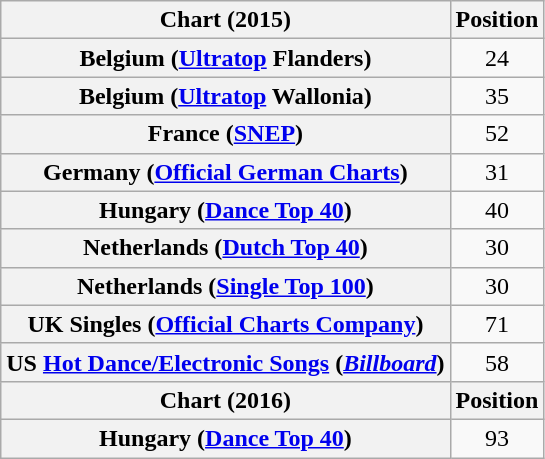<table class="wikitable sortable plainrowheaders" style="text-align:center;">
<tr>
<th>Chart (2015)</th>
<th>Position</th>
</tr>
<tr>
<th scope="row">Belgium (<a href='#'>Ultratop</a> Flanders)</th>
<td>24</td>
</tr>
<tr>
<th scope="row">Belgium (<a href='#'>Ultratop</a> Wallonia)</th>
<td>35</td>
</tr>
<tr>
<th scope="row">France (<a href='#'>SNEP</a>)</th>
<td>52</td>
</tr>
<tr>
<th scope="row">Germany (<a href='#'>Official German Charts</a>)</th>
<td>31</td>
</tr>
<tr>
<th scope="row">Hungary (<a href='#'>Dance Top 40</a>)</th>
<td>40</td>
</tr>
<tr>
<th scope="row">Netherlands (<a href='#'>Dutch Top 40</a>)</th>
<td>30</td>
</tr>
<tr>
<th scope="row">Netherlands (<a href='#'>Single Top 100</a>)</th>
<td>30</td>
</tr>
<tr>
<th scope="row">UK Singles (<a href='#'>Official Charts Company</a>)</th>
<td>71</td>
</tr>
<tr>
<th scope="row">US <a href='#'>Hot Dance/Electronic Songs</a> (<em><a href='#'>Billboard</a></em>)</th>
<td>58</td>
</tr>
<tr>
<th>Chart (2016)</th>
<th>Position</th>
</tr>
<tr>
<th scope="row">Hungary (<a href='#'>Dance Top 40</a>)</th>
<td>93</td>
</tr>
</table>
